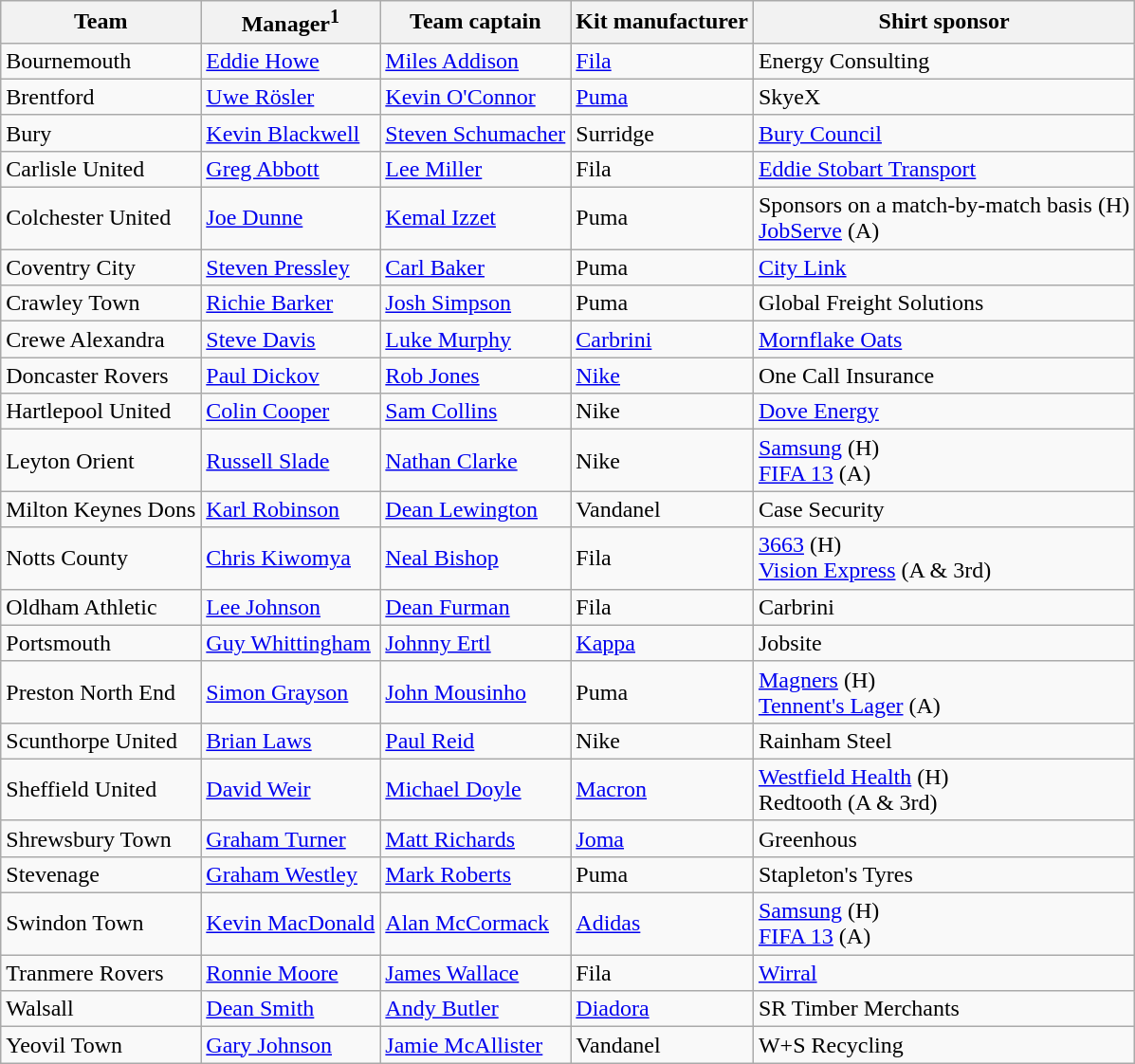<table class="wikitable sortable" style="text-align: left;">
<tr>
<th>Team</th>
<th>Manager<sup>1</sup></th>
<th>Team captain</th>
<th>Kit manufacturer</th>
<th>Shirt sponsor</th>
</tr>
<tr>
<td>Bournemouth</td>
<td><a href='#'>Eddie Howe</a></td>
<td><a href='#'>Miles Addison</a></td>
<td><a href='#'>Fila</a></td>
<td>Energy Consulting</td>
</tr>
<tr>
<td>Brentford</td>
<td><a href='#'>Uwe Rösler</a></td>
<td><a href='#'>Kevin O'Connor</a></td>
<td><a href='#'>Puma</a></td>
<td>SkyeX</td>
</tr>
<tr>
<td>Bury</td>
<td><a href='#'>Kevin Blackwell</a></td>
<td><a href='#'>Steven Schumacher</a></td>
<td>Surridge</td>
<td><a href='#'>Bury Council</a></td>
</tr>
<tr>
<td>Carlisle United</td>
<td><a href='#'>Greg Abbott</a></td>
<td><a href='#'>Lee Miller</a></td>
<td>Fila</td>
<td><a href='#'>Eddie Stobart Transport</a></td>
</tr>
<tr>
<td>Colchester United</td>
<td><a href='#'>Joe Dunne</a></td>
<td><a href='#'>Kemal Izzet</a></td>
<td>Puma</td>
<td>Sponsors on a match-by-match basis (H)<br><a href='#'>JobServe</a> (A)</td>
</tr>
<tr>
<td>Coventry City</td>
<td><a href='#'>Steven Pressley</a></td>
<td><a href='#'>Carl Baker</a></td>
<td>Puma</td>
<td><a href='#'>City Link</a></td>
</tr>
<tr>
<td>Crawley Town</td>
<td><a href='#'>Richie Barker</a></td>
<td><a href='#'>Josh Simpson</a></td>
<td>Puma</td>
<td>Global Freight Solutions</td>
</tr>
<tr>
<td>Crewe Alexandra</td>
<td><a href='#'>Steve Davis</a></td>
<td><a href='#'>Luke Murphy</a></td>
<td><a href='#'>Carbrini</a></td>
<td><a href='#'>Mornflake Oats</a></td>
</tr>
<tr>
<td>Doncaster Rovers</td>
<td><a href='#'>Paul Dickov</a></td>
<td><a href='#'>Rob Jones</a></td>
<td><a href='#'>Nike</a></td>
<td>One Call Insurance</td>
</tr>
<tr>
<td>Hartlepool United</td>
<td><a href='#'>Colin Cooper</a></td>
<td><a href='#'>Sam Collins</a></td>
<td>Nike</td>
<td><a href='#'>Dove Energy</a></td>
</tr>
<tr>
<td>Leyton Orient</td>
<td><a href='#'>Russell Slade</a></td>
<td><a href='#'>Nathan Clarke</a></td>
<td>Nike</td>
<td><a href='#'>Samsung</a> (H)<br><a href='#'>FIFA 13</a> (A)</td>
</tr>
<tr>
<td>Milton Keynes Dons</td>
<td><a href='#'>Karl Robinson</a></td>
<td><a href='#'>Dean Lewington</a></td>
<td>Vandanel</td>
<td>Case Security</td>
</tr>
<tr>
<td>Notts County</td>
<td><a href='#'>Chris Kiwomya</a></td>
<td><a href='#'>Neal Bishop</a></td>
<td>Fila</td>
<td><a href='#'>3663</a> (H)<br><a href='#'>Vision Express</a> (A & 3rd)</td>
</tr>
<tr>
<td>Oldham Athletic</td>
<td><a href='#'>Lee Johnson</a></td>
<td><a href='#'>Dean Furman</a></td>
<td>Fila</td>
<td>Carbrini</td>
</tr>
<tr>
<td>Portsmouth</td>
<td><a href='#'>Guy Whittingham</a></td>
<td><a href='#'>Johnny Ertl</a></td>
<td><a href='#'>Kappa</a></td>
<td>Jobsite</td>
</tr>
<tr>
<td>Preston North End</td>
<td><a href='#'>Simon Grayson</a></td>
<td><a href='#'>John Mousinho</a></td>
<td>Puma</td>
<td><a href='#'>Magners</a> (H)<br><a href='#'>Tennent's Lager</a> (A)</td>
</tr>
<tr>
<td>Scunthorpe United</td>
<td><a href='#'>Brian Laws</a></td>
<td><a href='#'>Paul Reid</a></td>
<td>Nike</td>
<td>Rainham Steel</td>
</tr>
<tr>
<td>Sheffield United</td>
<td><a href='#'>David Weir</a></td>
<td><a href='#'>Michael Doyle</a></td>
<td><a href='#'>Macron</a></td>
<td><a href='#'>Westfield Health</a> (H)<br>Redtooth (A & 3rd)</td>
</tr>
<tr>
<td>Shrewsbury Town</td>
<td><a href='#'>Graham Turner</a></td>
<td><a href='#'>Matt Richards</a></td>
<td><a href='#'>Joma</a></td>
<td>Greenhous</td>
</tr>
<tr>
<td>Stevenage</td>
<td><a href='#'>Graham Westley</a></td>
<td><a href='#'>Mark Roberts</a></td>
<td>Puma</td>
<td>Stapleton's Tyres</td>
</tr>
<tr>
<td>Swindon Town</td>
<td><a href='#'>Kevin MacDonald</a></td>
<td><a href='#'>Alan McCormack</a></td>
<td><a href='#'>Adidas</a></td>
<td><a href='#'>Samsung</a> (H)<br><a href='#'>FIFA 13</a> (A)</td>
</tr>
<tr>
<td>Tranmere Rovers</td>
<td><a href='#'>Ronnie Moore</a></td>
<td><a href='#'>James Wallace</a></td>
<td>Fila</td>
<td><a href='#'>Wirral</a></td>
</tr>
<tr>
<td>Walsall</td>
<td><a href='#'>Dean Smith</a></td>
<td><a href='#'>Andy Butler</a></td>
<td><a href='#'>Diadora</a></td>
<td>SR Timber Merchants</td>
</tr>
<tr>
<td>Yeovil Town</td>
<td><a href='#'>Gary Johnson</a></td>
<td><a href='#'>Jamie McAllister</a></td>
<td>Vandanel</td>
<td>W+S Recycling</td>
</tr>
</table>
